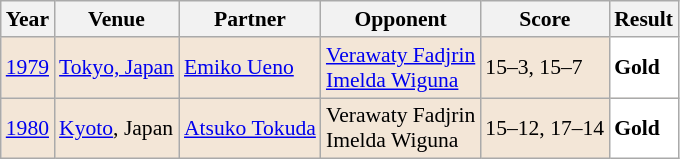<table class="sortable wikitable" style="font-size: 90%;">
<tr>
<th>Year</th>
<th>Venue</th>
<th>Partner</th>
<th>Opponent</th>
<th>Score</th>
<th>Result</th>
</tr>
<tr style="background:#F3E6D7">
<td align="center"><a href='#'>1979</a></td>
<td align="left"><a href='#'>Tokyo, Japan</a></td>
<td align="left"> <a href='#'>Emiko Ueno</a></td>
<td align="left"> <a href='#'>Verawaty Fadjrin</a> <br>  <a href='#'>Imelda Wiguna</a></td>
<td align="left">15–3, 15–7</td>
<td style="text-align:left; background:white"> <strong>Gold</strong></td>
</tr>
<tr style="background:#F3E6D7">
<td align="center"><a href='#'>1980</a></td>
<td align="left"><a href='#'>Kyoto</a>, Japan</td>
<td align="left"> <a href='#'>Atsuko Tokuda</a></td>
<td align="left"> Verawaty Fadjrin <br>  Imelda Wiguna</td>
<td align="left">15–12, 17–14</td>
<td style="text-align:left; background:white"> <strong>Gold</strong></td>
</tr>
</table>
